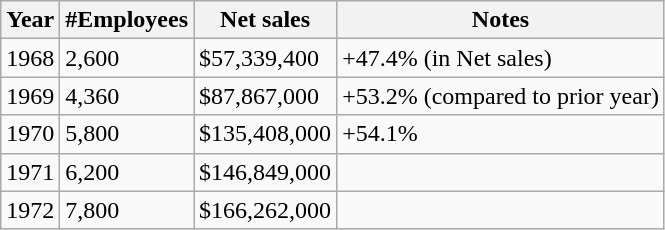<table class="wikitable sortable" border="1">
<tr>
<th data-sort-type="number">Year</th>
<th data-sort-type="number">#Employees</th>
<th data-sort-type="number">Net sales</th>
<th class="unsortable">Notes</th>
</tr>
<tr>
<td data-sort-value="1968">1968</td>
<td data-sort-value="2,600">2,600</td>
<td data-sort-value="57339400">$57,339,400</td>
<td SALES +47.4% (in Net sales)>+47.4% (in Net sales)</td>
</tr>
<tr>
<td data-sort-value="1969">1969</td>
<td data-sort-value="4,360">4,360</td>
<td data-sort-value="87867000">$87,867,000</td>
<td SALES +53.2% (compared to prior year)>+53.2% (compared to prior year)</td>
</tr>
<tr>
<td data-sort-value="1970">1970</td>
<td data-sort-value="5,800">5,800</td>
<td data-sort-value="135408000">$135,408,000</td>
<td SALES +54.1%>+54.1%</td>
</tr>
<tr>
<td data-sort-value="1971">1971</td>
<td data-sort-value="6,200">6,200</td>
<td data-sort-value="146849000">$146,849,000</td>
<td></td>
</tr>
<tr>
<td data-sort-value="1972">1972</td>
<td data-sort-value="7,800">7,800</td>
<td data-sort-value="166262000">$166,262,000</td>
<td></td>
</tr>
</table>
